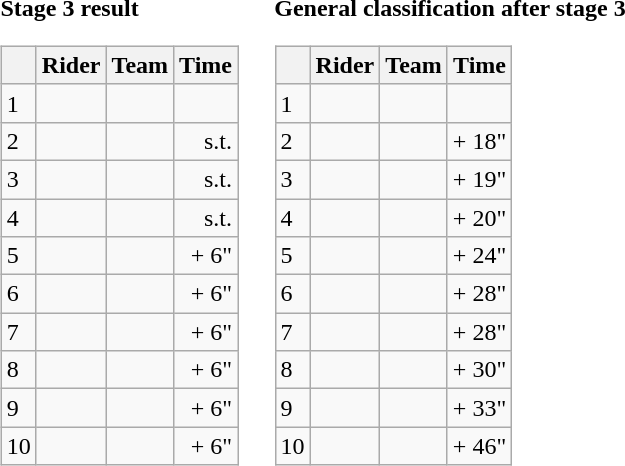<table>
<tr>
<td><strong>Stage 3 result</strong><br><table class="wikitable">
<tr>
<th></th>
<th>Rider</th>
<th>Team</th>
<th>Time</th>
</tr>
<tr>
<td>1</td>
<td></td>
<td></td>
<td align="right"></td>
</tr>
<tr>
<td>2</td>
<td></td>
<td></td>
<td align="right">s.t.</td>
</tr>
<tr>
<td>3</td>
<td></td>
<td></td>
<td align="right">s.t.</td>
</tr>
<tr>
<td>4</td>
<td></td>
<td></td>
<td align="right">s.t.</td>
</tr>
<tr>
<td>5</td>
<td></td>
<td></td>
<td align="right">+ 6"</td>
</tr>
<tr>
<td>6</td>
<td></td>
<td></td>
<td align="right">+ 6"</td>
</tr>
<tr>
<td>7</td>
<td></td>
<td></td>
<td align="right">+ 6"</td>
</tr>
<tr>
<td>8</td>
<td></td>
<td></td>
<td align="right">+ 6"</td>
</tr>
<tr>
<td>9</td>
<td></td>
<td></td>
<td align="right">+ 6"</td>
</tr>
<tr>
<td>10</td>
<td></td>
<td></td>
<td align="right">+ 6"</td>
</tr>
</table>
</td>
<td></td>
<td><strong>General classification after stage 3</strong><br><table class="wikitable">
<tr>
<th></th>
<th>Rider</th>
<th>Team</th>
<th>Time</th>
</tr>
<tr>
<td>1</td>
<td> </td>
<td></td>
<td align="right"></td>
</tr>
<tr>
<td>2</td>
<td></td>
<td></td>
<td align="right">+ 18"</td>
</tr>
<tr>
<td>3</td>
<td></td>
<td></td>
<td align="right">+ 19"</td>
</tr>
<tr>
<td>4</td>
<td></td>
<td></td>
<td align="right">+ 20"</td>
</tr>
<tr>
<td>5</td>
<td></td>
<td></td>
<td align="right">+ 24"</td>
</tr>
<tr>
<td>6</td>
<td></td>
<td></td>
<td align="right">+ 28"</td>
</tr>
<tr>
<td>7</td>
<td></td>
<td></td>
<td align="right">+ 28"</td>
</tr>
<tr>
<td>8</td>
<td></td>
<td></td>
<td align="right">+ 30"</td>
</tr>
<tr>
<td>9</td>
<td></td>
<td></td>
<td align="right">+ 33"</td>
</tr>
<tr>
<td>10</td>
<td></td>
<td></td>
<td align="right">+ 46"</td>
</tr>
</table>
</td>
</tr>
</table>
